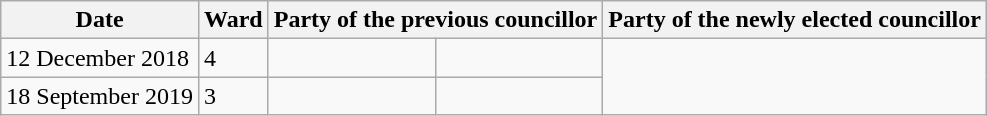<table class="wikitable">
<tr>
<th>Date</th>
<th>Ward</th>
<th colspan=2>Party of the previous councillor</th>
<th colspan=2>Party of the newly elected councillor</th>
</tr>
<tr>
<td>12 December 2018</td>
<td>4</td>
<td></td>
<td></td>
</tr>
<tr>
<td>18 September 2019</td>
<td>3</td>
<td></td>
<td></td>
</tr>
</table>
